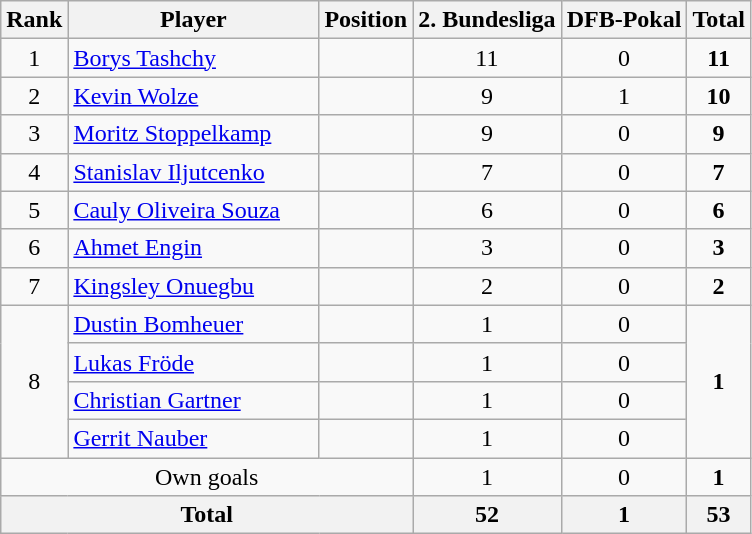<table class="wikitable">
<tr>
<th>Rank</th>
<th style="width:160px;">Player</th>
<th>Position</th>
<th>2. Bundesliga</th>
<th>DFB-Pokal</th>
<th>Total</th>
</tr>
<tr>
<td align=center>1</td>
<td> <a href='#'>Borys Tashchy</a></td>
<td align=center></td>
<td align=center>11</td>
<td align=center>0</td>
<td align=center><strong>11</strong></td>
</tr>
<tr>
<td align=center>2</td>
<td> <a href='#'>Kevin Wolze</a></td>
<td align=center></td>
<td align=center>9</td>
<td align=center>1</td>
<td align=center><strong>10</strong></td>
</tr>
<tr>
<td align=center>3</td>
<td> <a href='#'>Moritz Stoppelkamp</a></td>
<td align=center></td>
<td align=center>9</td>
<td align=center>0</td>
<td align=center><strong>9</strong></td>
</tr>
<tr>
<td align=center>4</td>
<td> <a href='#'>Stanislav Iljutcenko</a></td>
<td align=center></td>
<td align=center>7</td>
<td align=center>0</td>
<td align=center><strong>7</strong></td>
</tr>
<tr>
<td align=center>5</td>
<td> <a href='#'>Cauly Oliveira Souza</a></td>
<td align=center></td>
<td align=center>6</td>
<td align=center>0</td>
<td align=center><strong>6</strong></td>
</tr>
<tr>
<td align=center>6</td>
<td> <a href='#'>Ahmet Engin</a></td>
<td align=center></td>
<td align=center>3</td>
<td align=center>0</td>
<td align=center><strong>3</strong></td>
</tr>
<tr>
<td align=center>7</td>
<td> <a href='#'>Kingsley Onuegbu</a></td>
<td align=center></td>
<td align=center>2</td>
<td align=center>0</td>
<td align=center><strong>2</strong></td>
</tr>
<tr>
<td align=center rowspan=4>8</td>
<td> <a href='#'>Dustin Bomheuer</a></td>
<td align=center></td>
<td align=center>1</td>
<td align=center>0</td>
<td align=center rowspan=4><strong>1</strong></td>
</tr>
<tr>
<td> <a href='#'>Lukas Fröde</a></td>
<td align=center></td>
<td align=center>1</td>
<td align=center>0</td>
</tr>
<tr>
<td> <a href='#'>Christian Gartner</a></td>
<td align=center></td>
<td align=center>1</td>
<td align=center>0</td>
</tr>
<tr>
<td> <a href='#'>Gerrit Nauber</a></td>
<td align=center></td>
<td align=center>1</td>
<td align=center>0</td>
</tr>
<tr>
<td colspan=3 align=center>Own goals</td>
<td align=center>1</td>
<td align=center>0</td>
<td align=center><strong>1</strong></td>
</tr>
<tr>
<th align=center colspan=3>Total</th>
<th align=center>52</th>
<th align=center>1</th>
<th align=center>53</th>
</tr>
</table>
